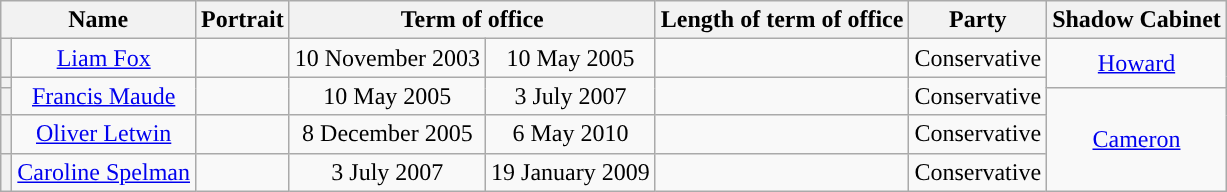<table class="wikitable" style="text-align:center">
<tr>
<th colspan="2">Name</th>
<th>Portrait</th>
<th colspan="2">Term of office</th>
<th>Length of term of office</th>
<th>Party</th>
<th>Shadow Cabinet</th>
</tr>
<tr>
<th style="background-color: "></th>
<td><a href='#'>Liam Fox</a></td>
<td></td>
<td>10 November 2003</td>
<td>10 May 2005</td>
<td></td>
<td>Conservative</td>
<td rowspan="2"><a href='#'>Howard</a></td>
</tr>
<tr>
<th style="background-color: "></th>
<td rowspan="2"><a href='#'>Francis Maude</a></td>
<td rowspan="2"></td>
<td rowspan="2">10 May 2005</td>
<td rowspan="2">3 July 2007</td>
<td rowspan="2"></td>
<td rowspan="2">Conservative</td>
</tr>
<tr>
<th style="background-color: "></th>
<td rowspan="3"><a href='#'>Cameron</a></td>
</tr>
<tr>
<th style="background-color: "></th>
<td><a href='#'>Oliver Letwin</a></td>
<td></td>
<td>8 December 2005</td>
<td>6 May 2010</td>
<td></td>
<td>Conservative</td>
</tr>
<tr>
<th style="background-color: "></th>
<td><a href='#'>Caroline Spelman</a></td>
<td></td>
<td>3 July 2007</td>
<td>19 January 2009</td>
<td></td>
<td>Conservative</td>
</tr>
</table>
